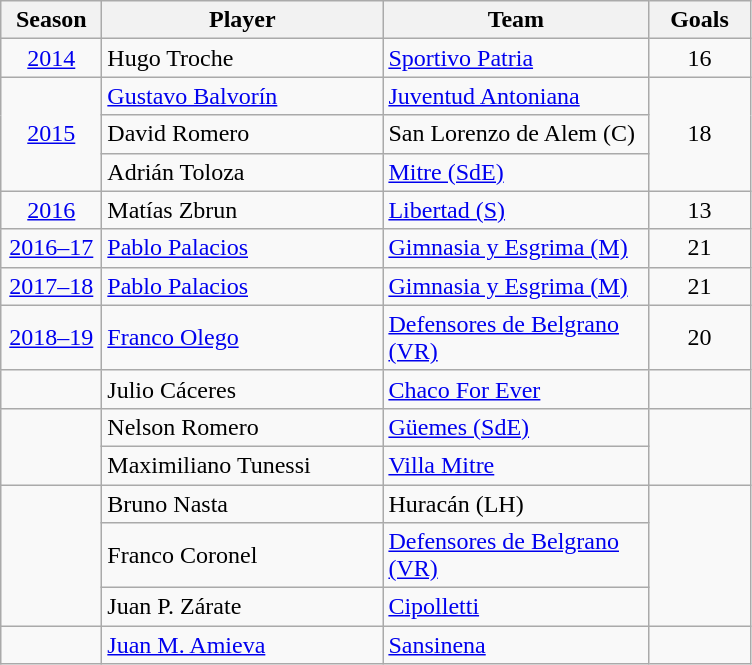<table class="wikitable sortable">
<tr>
<th width=60px>Season</th>
<th width=180px>Player</th>
<th width=170px>Team</th>
<th width=60px>Goals</th>
</tr>
<tr>
<td align=center><a href='#'>2014</a></td>
<td> Hugo Troche</td>
<td><a href='#'>Sportivo Patria</a></td>
<td align=center>16</td>
</tr>
<tr>
<td rowspan=3 style="text-align:center;"><a href='#'>2015</a></td>
<td> <a href='#'>Gustavo Balvorín</a></td>
<td><a href='#'>Juventud Antoniana</a></td>
<td rowspan=3 style="text-align:center;">18</td>
</tr>
<tr>
<td align=left> David Romero</td>
<td>San Lorenzo de Alem (C)</td>
</tr>
<tr>
<td align=left> Adrián Toloza</td>
<td><a href='#'>Mitre (SdE)</a></td>
</tr>
<tr>
<td align=center><a href='#'>2016</a></td>
<td> Matías Zbrun</td>
<td><a href='#'>Libertad (S)</a></td>
<td align=center>13</td>
</tr>
<tr>
<td align=center><a href='#'>2016–17</a></td>
<td> <a href='#'>Pablo Palacios</a></td>
<td><a href='#'>Gimnasia y Esgrima (M)</a></td>
<td align=center>21</td>
</tr>
<tr>
<td align=center><a href='#'>2017–18</a></td>
<td> <a href='#'>Pablo Palacios</a></td>
<td><a href='#'>Gimnasia y Esgrima (M)</a></td>
<td align=center>21</td>
</tr>
<tr>
<td align=center><a href='#'>2018–19</a></td>
<td> <a href='#'>Franco Olego</a></td>
<td><a href='#'>Defensores de Belgrano (VR)</a></td>
<td align=center>20</td>
</tr>
<tr>
<td></td>
<td> Julio Cáceres</td>
<td><a href='#'>Chaco For Ever</a></td>
<td></td>
</tr>
<tr>
<td rowspan=2></td>
<td> Nelson Romero</td>
<td><a href='#'>Güemes (SdE)</a></td>
<td rowspan=2></td>
</tr>
<tr>
<td> Maximiliano Tunessi</td>
<td><a href='#'>Villa Mitre</a></td>
</tr>
<tr>
<td rowspan=3></td>
<td> Bruno Nasta</td>
<td>Huracán (LH)</td>
<td rowspan=3></td>
</tr>
<tr>
<td> Franco Coronel</td>
<td><a href='#'>Defensores de Belgrano (VR)</a></td>
</tr>
<tr>
<td> Juan P. Zárate</td>
<td><a href='#'>Cipolletti</a></td>
</tr>
<tr>
<td></td>
<td> <a href='#'>Juan M. Amieva</a></td>
<td><a href='#'>Sansinena</a></td>
<td></td>
</tr>
</table>
